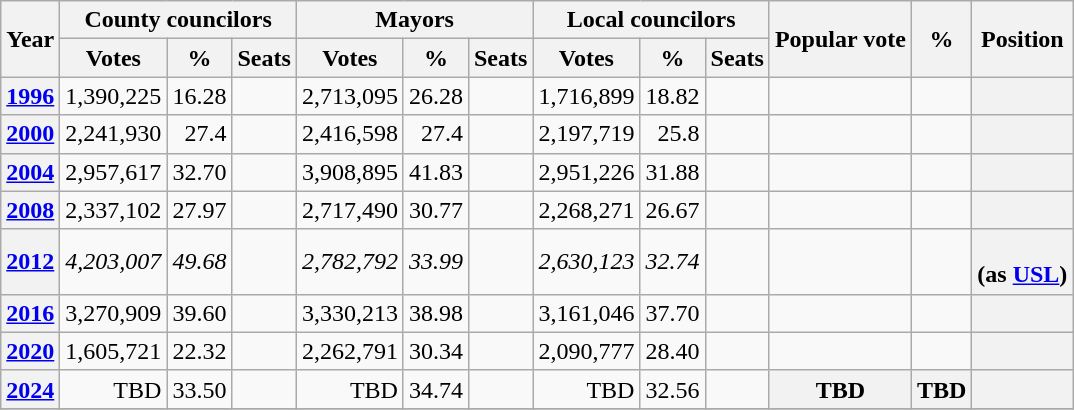<table class="wikitable" style="text-align: right;">
<tr>
<th rowspan="2">Year</th>
<th colspan="3">County councilors</th>
<th colspan="3">Mayors</th>
<th colspan="3">Local councilors</th>
<th rowspan="2">Popular vote</th>
<th rowspan="2">%</th>
<th rowspan="2">Position</th>
</tr>
<tr>
<th>Votes</th>
<th>%</th>
<th>Seats</th>
<th>Votes</th>
<th>%</th>
<th>Seats</th>
<th>Votes</th>
<th>%</th>
<th>Seats</th>
</tr>
<tr>
<th><a href='#'>1996</a></th>
<td>1,390,225</td>
<td>16.28</td>
<td></td>
<td>2,713,095</td>
<td>26.28</td>
<td></td>
<td>1,716,899</td>
<td>18.82</td>
<td></td>
<td></td>
<td></td>
<th style="text-align: center;"></th>
</tr>
<tr>
<th><a href='#'>2000</a></th>
<td>2,241,930</td>
<td>27.4</td>
<td></td>
<td>2,416,598</td>
<td>27.4</td>
<td></td>
<td>2,197,719</td>
<td>25.8</td>
<td></td>
<td></td>
<td></td>
<th style="text-align: center;"></th>
</tr>
<tr>
<th><a href='#'>2004</a></th>
<td>2,957,617</td>
<td>32.70</td>
<td></td>
<td>3,908,895</td>
<td>41.83</td>
<td></td>
<td>2,951,226</td>
<td>31.88</td>
<td></td>
<td></td>
<td></td>
<th style="text-align: center;"></th>
</tr>
<tr>
<th><a href='#'>2008</a></th>
<td>2,337,102</td>
<td>27.97</td>
<td></td>
<td>2,717,490</td>
<td>30.77</td>
<td></td>
<td>2,268,271</td>
<td>26.67</td>
<td></td>
<td></td>
<td></td>
<th style="text-align: center;"></th>
</tr>
<tr>
<th><a href='#'>2012</a></th>
<td><em>4,203,007</em></td>
<td><em>49.68</em></td>
<td></td>
<td><em>2,782,792</em></td>
<td><em>33.99</em></td>
<td></td>
<td><em>2,630,123</em></td>
<td><em>32.74</em></td>
<td></td>
<td></td>
<td></td>
<th style="text-align: center;"><br>(as <a href='#'>USL</a>)</th>
</tr>
<tr>
<th><a href='#'>2016</a></th>
<td>3,270,909</td>
<td>39.60</td>
<td></td>
<td>3,330,213</td>
<td>38.98</td>
<td></td>
<td>3,161,046</td>
<td>37.70</td>
<td></td>
<td></td>
<td></td>
<th style="text-align: center;"></th>
</tr>
<tr>
<th><a href='#'>2020</a></th>
<td>1,605,721</td>
<td>22.32</td>
<td></td>
<td>2,262,791</td>
<td>30.34</td>
<td></td>
<td>2,090,777</td>
<td>28.40</td>
<td></td>
<td></td>
<td></td>
<th style="text-align: center;"></th>
</tr>
<tr>
<th><a href='#'>2024</a></th>
<td>TBD</td>
<td>33.50</td>
<td></td>
<td>TBD</td>
<td>34.74</td>
<td></td>
<td>TBD</td>
<td>32.56</td>
<td></td>
<th>TBD</th>
<th>TBD</th>
<th style="text-align: center;"></th>
</tr>
<tr>
</tr>
</table>
